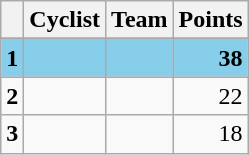<table class="wikitable">
<tr>
<th></th>
<th>Cyclist</th>
<th>Team</th>
<th>Points</th>
</tr>
<tr>
</tr>
<tr style="background:#87CEEB">
<td><strong>1</strong></td>
<td><strong></strong></td>
<td><strong></strong></td>
<td align=right><strong>38</strong></td>
</tr>
<tr>
<td><strong>2</strong></td>
<td></td>
<td></td>
<td align=right>22</td>
</tr>
<tr>
<td><strong>3</strong></td>
<td></td>
<td></td>
<td align=right>18</td>
</tr>
</table>
